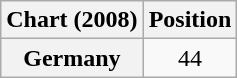<table class="wikitable plainrowheaders">
<tr>
<th scope="col">Chart (2008)</th>
<th scope="col">Position</th>
</tr>
<tr>
<th scope="row">Germany</th>
<td style="text-align:center;">44</td>
</tr>
</table>
